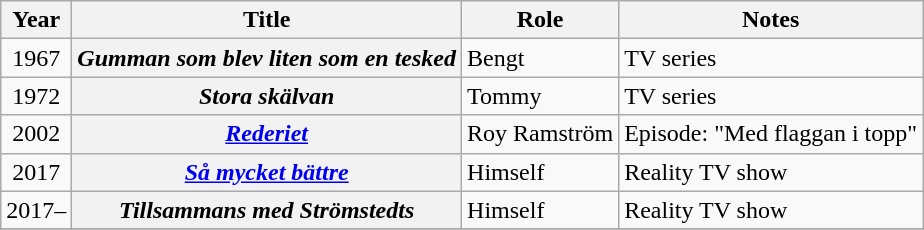<table class="wikitable sortable plainrowheaders">
<tr>
<th scope="col">Year</th>
<th scope="col">Title</th>
<th scope="col">Role</th>
<th scope="col" class="unsortable">Notes</th>
</tr>
<tr>
<td style="text-align:center;">1967</td>
<th scope="row"><em>Gumman som blev liten som en tesked</em></th>
<td>Bengt</td>
<td>TV series</td>
</tr>
<tr>
<td style="text-align:center;">1972</td>
<th scope="row"><em>Stora skälvan</em></th>
<td>Tommy</td>
<td>TV series</td>
</tr>
<tr>
<td style="text-align:center;">2002</td>
<th scope="row"><em><a href='#'>Rederiet</a></em></th>
<td>Roy Ramström</td>
<td>Episode: "Med flaggan i topp"</td>
</tr>
<tr>
<td style="text-align:center;">2017</td>
<th scope="row"><em><a href='#'>Så mycket bättre</a></em></th>
<td>Himself</td>
<td>Reality TV show</td>
</tr>
<tr>
<td style="text-align:center;">2017–</td>
<th scope="row"><em>Tillsammans med Strömstedts</em></th>
<td>Himself</td>
<td>Reality TV show</td>
</tr>
<tr>
</tr>
</table>
